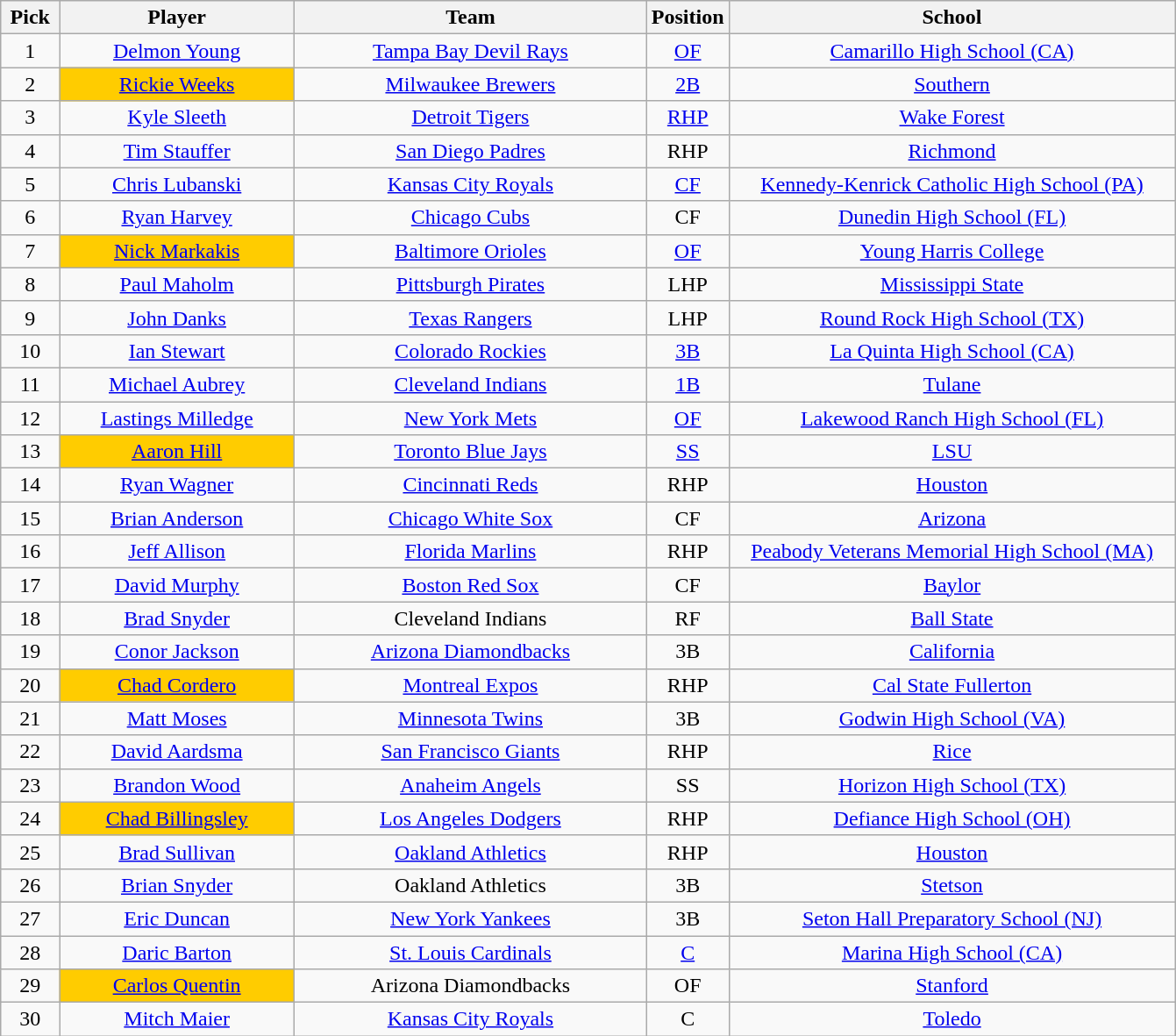<table class="wikitable" style="text-align:center">
<tr>
<th style="width:5%;">Pick</th>
<th style="width:20%;">Player</th>
<th style="width:30%;">Team</th>
<th style="width:7%;">Position</th>
<th style="width:38%;">School</th>
</tr>
<tr>
<td>1</td>
<td><a href='#'>Delmon Young</a> <br></td>
<td><a href='#'>Tampa Bay Devil Rays</a></td>
<td><a href='#'>OF</a></td>
<td><a href='#'>Camarillo High School (CA)</a></td>
</tr>
<tr>
<td>2</td>
<td style="background:#fc0;"><a href='#'>Rickie Weeks</a></td>
<td><a href='#'>Milwaukee Brewers</a></td>
<td><a href='#'>2B</a></td>
<td><a href='#'>Southern</a></td>
</tr>
<tr>
<td>3</td>
<td><a href='#'>Kyle Sleeth</a></td>
<td><a href='#'>Detroit Tigers</a></td>
<td><a href='#'>RHP</a></td>
<td><a href='#'>Wake Forest</a></td>
</tr>
<tr>
<td>4</td>
<td><a href='#'>Tim Stauffer</a></td>
<td><a href='#'>San Diego Padres</a></td>
<td>RHP</td>
<td><a href='#'>Richmond</a></td>
</tr>
<tr>
<td>5</td>
<td><a href='#'>Chris Lubanski</a></td>
<td><a href='#'>Kansas City Royals</a></td>
<td><a href='#'>CF</a></td>
<td><a href='#'>Kennedy-Kenrick Catholic High School (PA)</a></td>
</tr>
<tr>
<td>6</td>
<td><a href='#'>Ryan Harvey</a></td>
<td><a href='#'>Chicago Cubs</a></td>
<td>CF</td>
<td><a href='#'>Dunedin High School (FL)</a></td>
</tr>
<tr>
<td>7</td>
<td style="background:#fc0;"><a href='#'>Nick Markakis</a></td>
<td><a href='#'>Baltimore Orioles</a></td>
<td><a href='#'>OF</a></td>
<td><a href='#'>Young Harris College</a></td>
</tr>
<tr>
<td>8</td>
<td><a href='#'>Paul Maholm</a></td>
<td><a href='#'>Pittsburgh Pirates</a></td>
<td>LHP</td>
<td><a href='#'>Mississippi State</a></td>
</tr>
<tr>
<td>9</td>
<td><a href='#'>John Danks</a></td>
<td><a href='#'>Texas Rangers</a></td>
<td>LHP</td>
<td><a href='#'>Round Rock High School (TX)</a></td>
</tr>
<tr>
<td>10</td>
<td><a href='#'>Ian Stewart</a></td>
<td><a href='#'>Colorado Rockies</a></td>
<td><a href='#'>3B</a></td>
<td><a href='#'>La Quinta High School (CA)</a></td>
</tr>
<tr>
<td>11</td>
<td><a href='#'>Michael Aubrey</a></td>
<td><a href='#'>Cleveland Indians</a></td>
<td><a href='#'>1B</a></td>
<td><a href='#'>Tulane</a></td>
</tr>
<tr>
<td>12</td>
<td><a href='#'>Lastings Milledge</a></td>
<td><a href='#'>New York Mets</a></td>
<td><a href='#'>OF</a></td>
<td><a href='#'>Lakewood Ranch High School (FL)</a></td>
</tr>
<tr>
<td>13</td>
<td style="background:#fc0;"><a href='#'>Aaron Hill</a></td>
<td><a href='#'>Toronto Blue Jays</a></td>
<td><a href='#'>SS</a></td>
<td><a href='#'>LSU</a></td>
</tr>
<tr>
<td>14</td>
<td><a href='#'>Ryan Wagner</a></td>
<td><a href='#'>Cincinnati Reds</a></td>
<td>RHP</td>
<td><a href='#'>Houston</a></td>
</tr>
<tr>
<td>15</td>
<td><a href='#'>Brian Anderson</a></td>
<td><a href='#'>Chicago White Sox</a></td>
<td>CF</td>
<td><a href='#'>Arizona</a></td>
</tr>
<tr>
<td>16</td>
<td><a href='#'>Jeff Allison</a></td>
<td><a href='#'>Florida Marlins</a></td>
<td>RHP</td>
<td><a href='#'>Peabody Veterans Memorial High School (MA)</a></td>
</tr>
<tr>
<td>17</td>
<td><a href='#'>David Murphy</a></td>
<td><a href='#'>Boston Red Sox</a></td>
<td>CF</td>
<td><a href='#'>Baylor</a></td>
</tr>
<tr>
<td>18</td>
<td><a href='#'>Brad Snyder</a></td>
<td>Cleveland Indians</td>
<td>RF</td>
<td><a href='#'>Ball State</a></td>
</tr>
<tr>
<td>19</td>
<td><a href='#'>Conor Jackson</a></td>
<td><a href='#'>Arizona Diamondbacks</a></td>
<td>3B</td>
<td><a href='#'>California</a></td>
</tr>
<tr>
<td>20</td>
<td style="background:#fc0;"><a href='#'>Chad Cordero</a></td>
<td><a href='#'>Montreal Expos</a></td>
<td>RHP</td>
<td><a href='#'>Cal State Fullerton</a></td>
</tr>
<tr>
<td>21</td>
<td><a href='#'>Matt Moses</a></td>
<td><a href='#'>Minnesota Twins</a></td>
<td>3B</td>
<td><a href='#'>Godwin High School (VA)</a></td>
</tr>
<tr>
<td>22</td>
<td><a href='#'>David Aardsma</a></td>
<td><a href='#'>San Francisco Giants</a></td>
<td>RHP</td>
<td><a href='#'>Rice</a></td>
</tr>
<tr>
<td>23</td>
<td><a href='#'>Brandon Wood</a></td>
<td><a href='#'>Anaheim Angels</a></td>
<td>SS</td>
<td><a href='#'>Horizon High School (TX)</a></td>
</tr>
<tr>
<td>24</td>
<td style="background:#fc0;"><a href='#'>Chad Billingsley</a></td>
<td><a href='#'>Los Angeles Dodgers</a></td>
<td>RHP</td>
<td><a href='#'>Defiance High School (OH)</a></td>
</tr>
<tr>
<td>25</td>
<td><a href='#'>Brad Sullivan</a></td>
<td><a href='#'>Oakland Athletics</a></td>
<td>RHP</td>
<td><a href='#'>Houston</a></td>
</tr>
<tr>
<td>26</td>
<td><a href='#'>Brian Snyder</a></td>
<td>Oakland Athletics</td>
<td>3B</td>
<td><a href='#'>Stetson</a></td>
</tr>
<tr>
<td>27</td>
<td><a href='#'>Eric Duncan</a></td>
<td><a href='#'>New York Yankees</a></td>
<td>3B</td>
<td><a href='#'>Seton Hall Preparatory School (NJ)</a></td>
</tr>
<tr>
<td>28</td>
<td><a href='#'>Daric Barton</a></td>
<td><a href='#'>St. Louis Cardinals</a></td>
<td><a href='#'>C</a></td>
<td><a href='#'>Marina High School (CA)</a></td>
</tr>
<tr>
<td>29</td>
<td style="background:#fc0;"><a href='#'>Carlos Quentin</a></td>
<td>Arizona Diamondbacks</td>
<td>OF</td>
<td><a href='#'>Stanford</a></td>
</tr>
<tr>
<td>30</td>
<td><a href='#'>Mitch Maier</a></td>
<td><a href='#'>Kansas City Royals</a></td>
<td>C</td>
<td><a href='#'>Toledo</a></td>
</tr>
</table>
